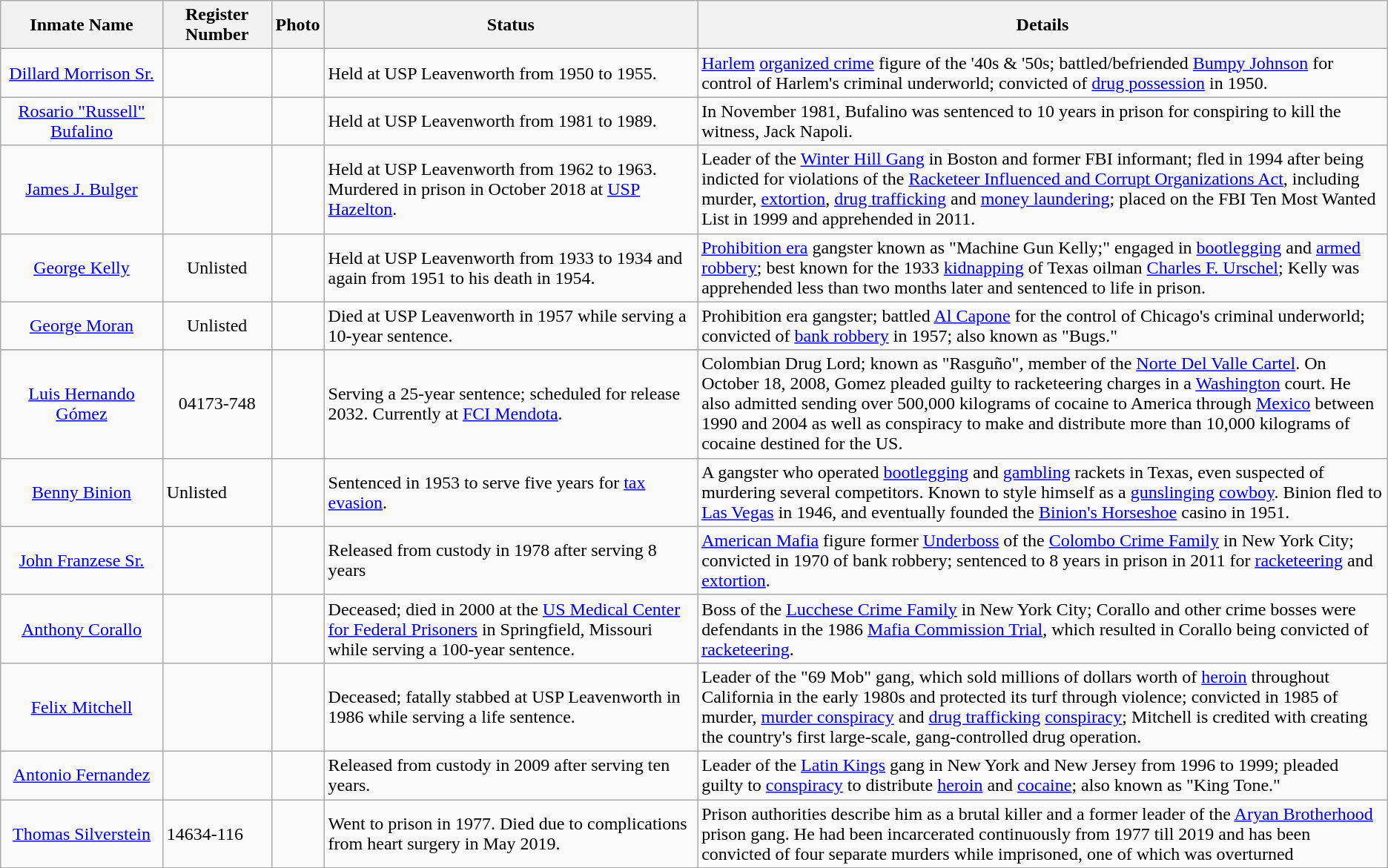<table class="wikitable sortable">
<tr>
<th width=12%>Inmate Name</th>
<th width=8%>Register Number</th>
<th>Photo</th>
<th width=28%>Status</th>
<th width=52%>Details</th>
</tr>
<tr>
<td style="text-align:center;"><a href='#'>Dillard Morrison Sr.</a></td>
<td style="text-align:center;"></td>
<td></td>
<td>Held at USP Leavenworth from 1950 to 1955.</td>
<td><a href='#'>Harlem</a> <a href='#'>organized crime</a> figure of the '40s & '50s; battled/befriended <a href='#'>Bumpy Johnson</a> for control of Harlem's criminal underworld; convicted of <a href='#'>drug possession</a> in 1950.</td>
</tr>
<tr>
<td style="text-align:center;"><a href='#'>Rosario "Russell" Bufalino</a></td>
<td style="text-align:center;"></td>
<td></td>
<td>Held at USP Leavenworth from 1981 to 1989.</td>
<td>In November 1981, Bufalino was sentenced to 10 years in prison for conspiring to kill the witness, Jack Napoli.</td>
</tr>
<tr>
<td style="text-align:center;"><a href='#'>James J. Bulger</a></td>
<td style="text-align:center;"></td>
<td></td>
<td>Held at USP Leavenworth from 1962 to 1963. Murdered in prison in October 2018 at <a href='#'>USP Hazelton</a>.</td>
<td>Leader of the <a href='#'>Winter Hill Gang</a> in Boston and former FBI informant; fled in 1994 after being indicted for violations of the <a href='#'>Racketeer Influenced and Corrupt Organizations Act</a>, including murder, <a href='#'>extortion</a>, <a href='#'>drug trafficking</a> and <a href='#'>money laundering</a>; placed on the FBI Ten Most Wanted List in 1999 and apprehended in 2011.</td>
</tr>
<tr>
<td style="text-align:center;"><a href='#'>George Kelly</a></td>
<td style="text-align:center;">Unlisted</td>
<td></td>
<td>Held at USP Leavenworth from 1933 to 1934 and again from 1951 to his death in 1954.</td>
<td><a href='#'>Prohibition era</a> gangster known as "Machine Gun Kelly;" engaged in <a href='#'>bootlegging</a> and <a href='#'>armed robbery</a>; best known for the 1933 <a href='#'>kidnapping</a> of Texas oilman <a href='#'>Charles F. Urschel</a>; Kelly was apprehended less than two months later and sentenced to life in prison.</td>
</tr>
<tr>
<td style="text-align:center;"><a href='#'>George Moran</a></td>
<td style="text-align:center;">Unlisted</td>
<td></td>
<td>Died at USP Leavenworth in 1957 while serving a 10-year sentence.</td>
<td>Prohibition era gangster; battled <a href='#'>Al Capone</a> for the control of Chicago's criminal underworld; convicted of <a href='#'>bank robbery</a> in 1957; also known as "Bugs."</td>
</tr>
<tr>
</tr>
<tr>
<td style="text-align:center;"><a href='#'>Luis Hernando Gómez</a></td>
<td style="text-align:center;">04173-748</td>
<td></td>
<td>Serving a 25-year sentence; scheduled for release 2032. Currently at <a href='#'>FCI Mendota</a>.</td>
<td>Colombian Drug Lord; known as "Rasguño", member of the <a href='#'>Norte Del Valle Cartel</a>. On October 18, 2008, Gomez pleaded guilty to racketeering charges in a <a href='#'>Washington</a> court. He also admitted sending over 500,000 kilograms of cocaine to America through <a href='#'>Mexico</a> between 1990 and 2004 as well as conspiracy to make and distribute more than 10,000 kilograms of cocaine destined for the US.</td>
</tr>
<tr>
<td style="text-align:center;"><a href='#'>Benny Binion</a></td>
<td>Unlisted</td>
<td></td>
<td>Sentenced in 1953 to serve five years for <a href='#'>tax evasion</a>.</td>
<td>A gangster who operated <a href='#'>bootlegging</a> and <a href='#'>gambling</a> rackets in Texas, even suspected of murdering several competitors. Known to style himself as a <a href='#'>gunslinging</a> <a href='#'>cowboy</a>. Binion fled to <a href='#'>Las Vegas</a> in 1946, and eventually founded the <a href='#'>Binion's Horseshoe</a> casino in 1951. </td>
</tr>
<tr>
<td style="text-align:center;"><a href='#'>John Franzese Sr.</a></td>
<td style="text-align:center;"></td>
<td></td>
<td>Released from custody in 1978 after serving 8 years</td>
<td><a href='#'>American Mafia</a> figure former <a href='#'>Underboss</a> of the <a href='#'>Colombo Crime Family</a> in New York City; convicted in 1970 of bank robbery; sentenced to 8 years in prison in 2011 for <a href='#'>racketeering</a> and <a href='#'>extortion</a>.</td>
</tr>
<tr>
<td style="text-align:center;"><a href='#'>Anthony Corallo</a></td>
<td style="text-align:center;"></td>
<td></td>
<td>Deceased; died in 2000 at the <a href='#'>US Medical Center for Federal Prisoners</a> in Springfield, Missouri while serving a 100-year sentence.</td>
<td>Boss of the <a href='#'>Lucchese Crime Family</a> in New York City; Corallo and other crime bosses were defendants in the 1986 <a href='#'>Mafia Commission Trial</a>, which resulted in Corallo being convicted of <a href='#'>racketeering</a>.</td>
</tr>
<tr>
<td style="text-align:center;"><a href='#'>Felix Mitchell</a></td>
<td style="text-align:center;"></td>
<td></td>
<td>Deceased; fatally stabbed at USP Leavenworth in 1986 while serving a life sentence.</td>
<td>Leader of the "69 Mob" gang, which sold millions of dollars worth of <a href='#'>heroin</a> throughout California in the early 1980s and protected its turf through violence; convicted in 1985 of murder, <a href='#'>murder conspiracy</a> and <a href='#'>drug trafficking</a> <a href='#'>conspiracy</a>; Mitchell is credited with creating the country's first large-scale, gang-controlled drug operation.</td>
</tr>
<tr>
<td style="text-align:center;"><a href='#'>Antonio Fernandez</a></td>
<td style="text-align:center;"></td>
<td></td>
<td>Released from custody in 2009 after serving ten years.</td>
<td>Leader of the <a href='#'>Latin Kings</a> gang in New York and New Jersey from 1996 to 1999; pleaded guilty to <a href='#'>conspiracy</a> to distribute <a href='#'>heroin</a> and <a href='#'>cocaine</a>; also known as "King Tone."</td>
</tr>
<tr>
<td style="text-align:center;"><a href='#'>Thomas Silverstein</a></td>
<td style="test-align:center;">14634-116</td>
<td></td>
<td>Went to prison in 1977. Died due to complications from heart surgery in May 2019.</td>
<td>Prison authorities describe him as a brutal killer and a former leader of the <a href='#'>Aryan Brotherhood</a> prison gang.  He had been incarcerated continuously from 1977 till 2019 and has been convicted of four separate murders while imprisoned, one of which was overturned</td>
</tr>
</table>
